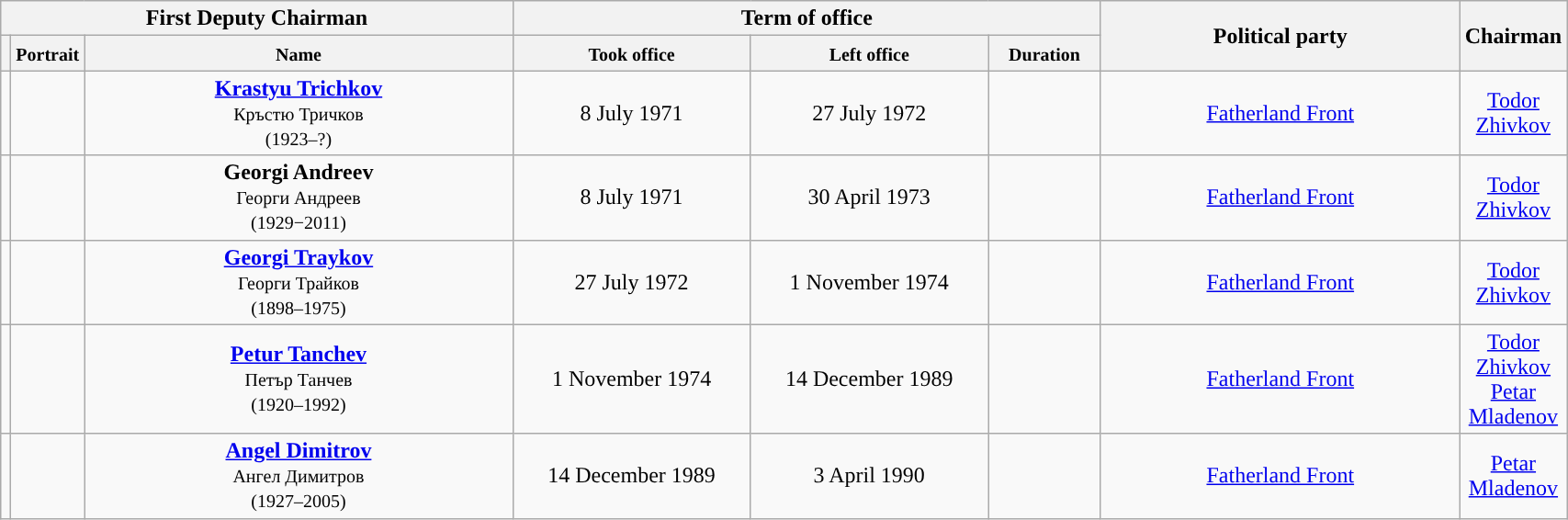<table class="wikitable" style="text-align:center; width:90%">
<tr>
<th width=35% colspan=3>First Deputy Chairman</th>
<th width=40% colspan=3>Term of office</th>
<th width=25% rowspan=2>Political party</th>
<th width=25% rowspan=2>Chairman</th>
</tr>
<tr>
<th></th>
<th><small>Portrait</small></th>
<th width=30%><small>Name</small></th>
<th><small>Took office</small></th>
<th><small>Left office</small></th>
<th><small>Duration</small></th>
</tr>
<tr>
<td style="background:"></td>
<td></td>
<td><strong><a href='#'>Krastyu Trichkov</a></strong><br><small>Кръстю Тричков<br>(1923–?)</small></td>
<td>8 July 1971</td>
<td>27 July 1972</td>
<td></td>
<td><a href='#'>Fatherland Front</a></td>
<td><a href='#'>Todor Zhivkov</a></td>
</tr>
<tr>
<td style="background:"></td>
<td></td>
<td><strong>Georgi Andreev</strong> <br><small>Георги Андреев<br>(1929−2011)</small></td>
<td>8 July 1971</td>
<td>30 April 1973</td>
<td></td>
<td><a href='#'>Fatherland Front</a></td>
<td><a href='#'>Todor Zhivkov</a></td>
</tr>
<tr>
<td style="background:"></td>
<td></td>
<td><strong><a href='#'>Georgi Traykov</a></strong><br><small>Георги Трайков<br>(1898–1975)</small></td>
<td>27 July 1972</td>
<td>1 November 1974</td>
<td></td>
<td><a href='#'>Fatherland Front</a></td>
<td><a href='#'>Todor Zhivkov</a></td>
</tr>
<tr>
<td style="background:"></td>
<td></td>
<td><strong><a href='#'>Petur Tanchev</a></strong><br><small>Петър Танчев<br>(1920–1992)</small></td>
<td>1 November 1974</td>
<td>14 December 1989</td>
<td></td>
<td><a href='#'>Fatherland Front</a></td>
<td><a href='#'>Todor Zhivkov</a><br><a href='#'>Petar Mladenov</a></td>
</tr>
<tr>
<td style="background:"></td>
<td></td>
<td><strong><a href='#'>Angel Dimitrov</a></strong><br><small>Ангел Димитров<br>(1927–2005)</small></td>
<td>14 December 1989</td>
<td>3 April 1990</td>
<td></td>
<td><a href='#'>Fatherland Front</a></td>
<td><a href='#'>Petar Mladenov</a></td>
</tr>
</table>
